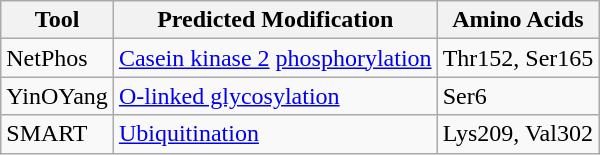<table class="wikitable">
<tr>
<th>Tool</th>
<th>Predicted Modification</th>
<th>Amino Acids</th>
</tr>
<tr>
<td>NetPhos</td>
<td><a href='#'>Casein kinase 2</a> <a href='#'>phosphorylation</a></td>
<td>Thr152, Ser165</td>
</tr>
<tr>
<td>YinOYang</td>
<td><a href='#'>O-linked glycosylation</a></td>
<td>Ser6</td>
</tr>
<tr>
<td>SMART</td>
<td><a href='#'>Ubiquitination</a></td>
<td>Lys209, Val302</td>
</tr>
</table>
